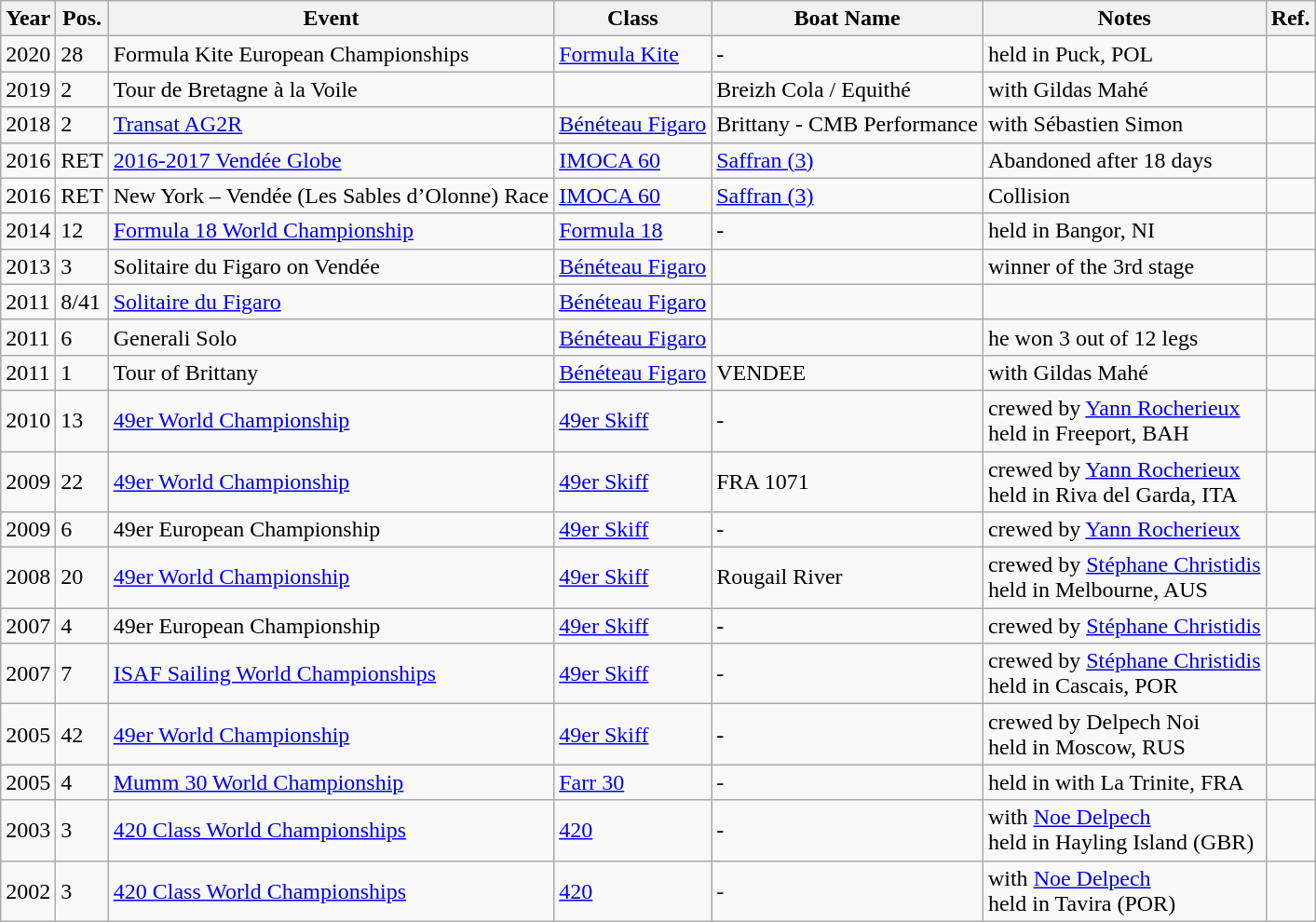<table class="wikitable sortable">
<tr>
<th>Year</th>
<th>Pos.</th>
<th>Event</th>
<th>Class</th>
<th>Boat Name</th>
<th>Notes</th>
<th>Ref.</th>
</tr>
<tr>
<td>2020</td>
<td>28</td>
<td>Formula Kite European Championships</td>
<td><a href='#'>Formula Kite</a></td>
<td>-</td>
<td>held in Puck, POL</td>
<td></td>
</tr>
<tr>
<td>2019</td>
<td>2</td>
<td>Tour de Bretagne à la Voile</td>
<td></td>
<td>Breizh Cola / Equithé</td>
<td>with Gildas Mahé</td>
<td></td>
</tr>
<tr>
<td>2018</td>
<td>2</td>
<td><a href='#'>Transat AG2R</a></td>
<td><a href='#'>Bénéteau Figaro</a></td>
<td>Brittany - CMB Performance</td>
<td>with Sébastien Simon</td>
<td></td>
</tr>
<tr>
<td>2016</td>
<td>RET</td>
<td><a href='#'>2016-2017 Vendée Globe</a></td>
<td><a href='#'>IMOCA 60</a></td>
<td><a href='#'>Saffran (3)</a></td>
<td>Abandoned after 18 days</td>
<td></td>
</tr>
<tr>
<td>2016</td>
<td>RET</td>
<td>New York – Vendée (Les Sables d’Olonne) Race</td>
<td><a href='#'>IMOCA 60</a></td>
<td><a href='#'>Saffran (3)</a></td>
<td>Collision</td>
<td></td>
</tr>
<tr>
<td>2014</td>
<td>12</td>
<td><a href='#'>Formula 18 World Championship</a></td>
<td><a href='#'>Formula 18</a></td>
<td>-</td>
<td>held in Bangor, NI</td>
<td></td>
</tr>
<tr>
<td>2013</td>
<td>3</td>
<td>Solitaire du Figaro on Vendée</td>
<td><a href='#'>Bénéteau Figaro</a></td>
<td></td>
<td>winner of the 3rd stage</td>
<td></td>
</tr>
<tr>
<td>2011</td>
<td>8/41</td>
<td><a href='#'>Solitaire du Figaro</a></td>
<td><a href='#'>Bénéteau Figaro</a></td>
<td></td>
<td></td>
<td></td>
</tr>
<tr>
<td>2011</td>
<td>6</td>
<td>Generali Solo</td>
<td><a href='#'>Bénéteau Figaro</a></td>
<td></td>
<td>he won 3 out of 12 legs</td>
<td></td>
</tr>
<tr>
<td>2011</td>
<td>1</td>
<td>Tour of Brittany</td>
<td><a href='#'>Bénéteau Figaro</a></td>
<td>VENDEE</td>
<td>with Gildas Mahé</td>
<td></td>
</tr>
<tr>
<td>2010</td>
<td>13</td>
<td><a href='#'>49er World Championship</a></td>
<td><a href='#'>49er Skiff</a></td>
<td>-</td>
<td>crewed by <a href='#'>Yann Rocherieux</a><br>held in Freeport, BAH</td>
<td></td>
</tr>
<tr>
<td>2009</td>
<td>22</td>
<td><a href='#'>49er World Championship</a></td>
<td><a href='#'>49er Skiff</a></td>
<td>FRA 1071</td>
<td>crewed by <a href='#'>Yann Rocherieux</a><br>held in Riva del Garda, ITA</td>
<td></td>
</tr>
<tr>
<td>2009</td>
<td>6</td>
<td>49er European Championship</td>
<td><a href='#'>49er Skiff</a></td>
<td>-</td>
<td>crewed by <a href='#'>Yann Rocherieux</a></td>
<td></td>
</tr>
<tr>
<td>2008</td>
<td>20</td>
<td><a href='#'>49er World Championship</a></td>
<td><a href='#'>49er Skiff</a></td>
<td>Rougail River</td>
<td>crewed by <a href='#'>Stéphane Christidis</a><br>held in Melbourne, AUS</td>
<td></td>
</tr>
<tr>
<td>2007</td>
<td>4</td>
<td>49er European Championship</td>
<td><a href='#'>49er Skiff</a></td>
<td>-</td>
<td>crewed by <a href='#'>Stéphane Christidis</a></td>
<td></td>
</tr>
<tr>
<td>2007</td>
<td>7</td>
<td><a href='#'>ISAF Sailing World Championships</a></td>
<td><a href='#'>49er Skiff</a></td>
<td>-</td>
<td>crewed by <a href='#'>Stéphane Christidis</a><br>held in Cascais, POR</td>
<td></td>
</tr>
<tr>
<td>2005</td>
<td>42</td>
<td><a href='#'>49er World Championship</a></td>
<td><a href='#'>49er Skiff</a></td>
<td>-</td>
<td>crewed by Delpech Noi<br>held in Moscow, RUS</td>
<td></td>
</tr>
<tr>
<td>2005</td>
<td>4</td>
<td><a href='#'>Mumm 30 World Championship</a></td>
<td><a href='#'>Farr 30</a></td>
<td>-</td>
<td>held in with La Trinite, FRA</td>
<td></td>
</tr>
<tr>
<td>2003</td>
<td>3</td>
<td><a href='#'>420 Class World Championships</a></td>
<td><a href='#'>420</a></td>
<td>-</td>
<td>with <a href='#'>Noe Delpech</a><br>held in Hayling Island (GBR)</td>
<td></td>
</tr>
<tr>
<td>2002</td>
<td>3</td>
<td><a href='#'>420 Class World Championships</a></td>
<td><a href='#'>420</a></td>
<td>-</td>
<td>with <a href='#'>Noe Delpech</a><br>held in Tavira (POR)</td>
<td></td>
</tr>
</table>
